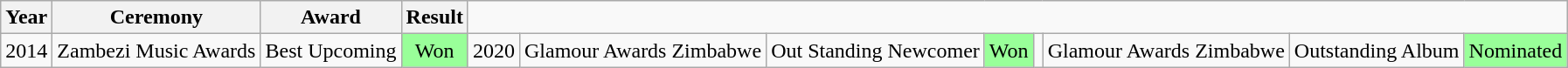<table class=" wikitable plainrowheaders " style="table-layout: fixed; margin-right: 0; ">
<tr>
<th scope="col">Year</th>
<th scope="col">Ceremony</th>
<th scope="col">Award</th>
<th scope="col">Result</th>
</tr>
<tr>
<td rowspan="2">2014</td>
<td rowspan="2">Zambezi Music Awards</td>
<td>Best Upcoming</td>
<td style="background: #99FF99; color: black; vertical-align: middle; text-align: center; " class="yes table-yes2">Won</td>
<td rowspan="2">2020</td>
<td rowspan="2">Glamour Awards Zimbabwe</td>
<td>Out Standing Newcomer</td>
<td style="background: #99FF99; color: black; vertical-align: middle; text-align: center; " class="yes table-yes2">Won</td>
<td rowspan="2"></td>
<td rowspan="2">Glamour Awards Zimbabwe</td>
<td>Outstanding Album</td>
<td style="background: #99FF99; color: black; vertical-align: middle; text-align: center; " class="yes table-yes2">Nominated</td>
</tr>
</table>
